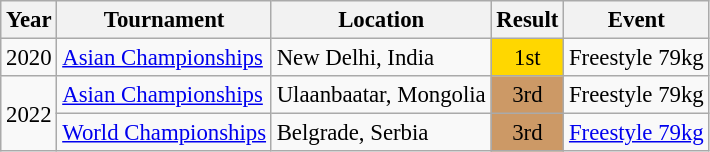<table class="wikitable" style="font-size:95%;">
<tr>
<th>Year</th>
<th>Tournament</th>
<th>Location</th>
<th>Result</th>
<th>Event</th>
</tr>
<tr>
<td>2020</td>
<td><a href='#'>Asian Championships</a></td>
<td>New Delhi, India</td>
<td align="center" bgcolor="gold">1st</td>
<td>Freestyle 79kg</td>
</tr>
<tr>
<td rowspan=2>2022</td>
<td><a href='#'>Asian Championships</a></td>
<td>Ulaanbaatar, Mongolia</td>
<td align="center" bgcolor="cc9966">3rd</td>
<td>Freestyle 79kg</td>
</tr>
<tr>
<td><a href='#'>World Championships</a></td>
<td>Belgrade, Serbia</td>
<td align="center" bgcolor="cc9966">3rd</td>
<td><a href='#'>Freestyle 79kg</a></td>
</tr>
</table>
